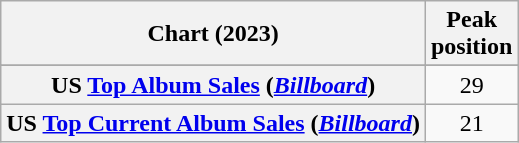<table class="wikitable sortable plainrowheaders" style="text-align:center">
<tr>
<th scope="col">Chart (2023)</th>
<th scope="col">Peak<br>position</th>
</tr>
<tr>
</tr>
<tr>
</tr>
<tr>
</tr>
<tr>
</tr>
<tr>
<th scope="row">US <a href='#'>Top Album Sales</a> (<em><a href='#'>Billboard</a></em>)</th>
<td>29</td>
</tr>
<tr>
<th scope="row">US <a href='#'>Top Current Album Sales</a> (<em><a href='#'>Billboard</a></em>)</th>
<td>21</td>
</tr>
</table>
